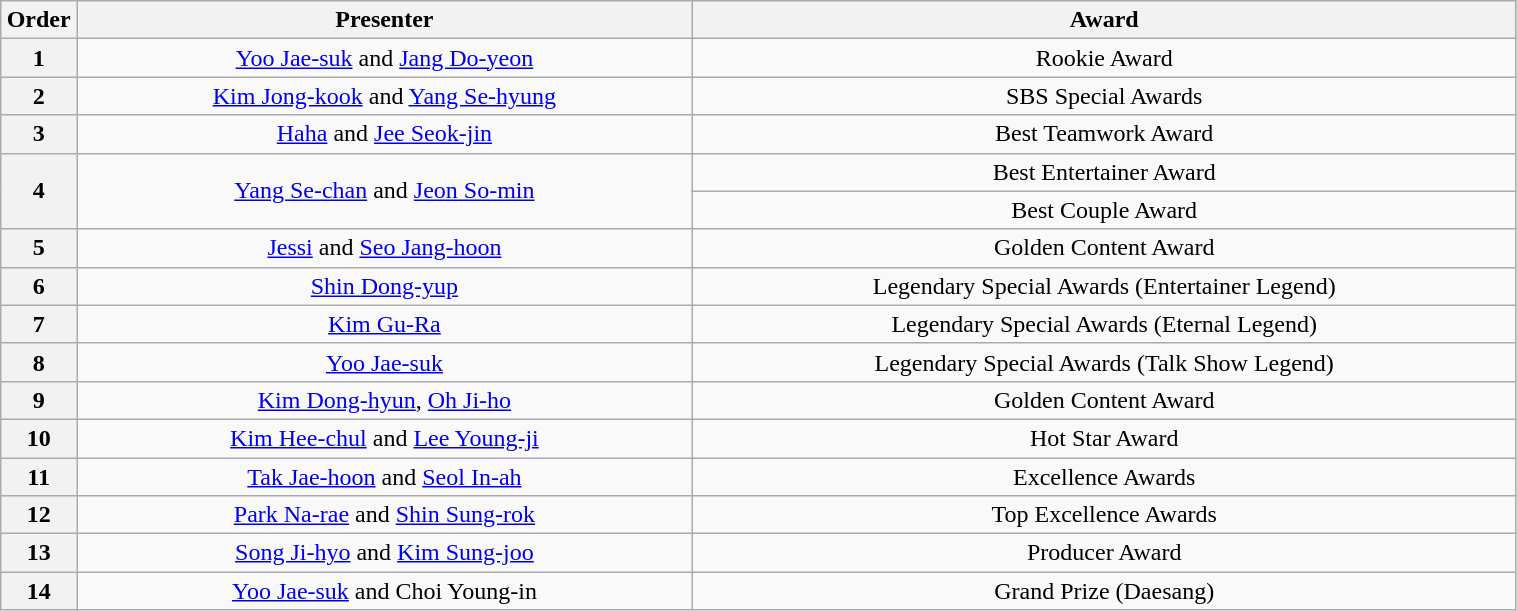<table class="wikitable" style="text-align:center; width:80%;">
<tr>
<th scope="col" width="5%">Order</th>
<th scope="col">Presenter</th>
<th scope="col">Award</th>
</tr>
<tr>
<th scope="col">1</th>
<td><a href='#'>Yoo Jae-suk</a> and <a href='#'>Jang Do-yeon</a></td>
<td>Rookie Award</td>
</tr>
<tr>
<th scope="col">2</th>
<td><a href='#'>Kim Jong-kook</a> and <a href='#'>Yang Se-hyung</a></td>
<td>SBS Special Awards</td>
</tr>
<tr>
<th scope="col">3</th>
<td><a href='#'>Haha</a> and <a href='#'>Jee Seok-jin</a></td>
<td>Best Teamwork Award</td>
</tr>
<tr>
<th rowspan="2" scope="col">4</th>
<td rowspan="2"><a href='#'>Yang Se-chan</a> and <a href='#'>Jeon So-min</a></td>
<td>Best Entertainer Award</td>
</tr>
<tr>
<td>Best Couple Award</td>
</tr>
<tr>
<th scope="col">5</th>
<td><a href='#'>Jessi</a> and <a href='#'>Seo Jang-hoon</a></td>
<td>Golden Content Award</td>
</tr>
<tr>
<th scope="col">6</th>
<td><a href='#'>Shin Dong-yup</a></td>
<td>Legendary Special Awards (Entertainer Legend)</td>
</tr>
<tr>
<th>7</th>
<td><a href='#'>Kim Gu-Ra</a></td>
<td>Legendary Special Awards (Eternal Legend)</td>
</tr>
<tr>
<th scope="col">8</th>
<td><a href='#'>Yoo Jae-suk</a></td>
<td>Legendary Special Awards (Talk Show Legend)</td>
</tr>
<tr>
<th scope="col">9</th>
<td><a href='#'>Kim Dong-hyun</a>, <a href='#'>Oh Ji-ho</a></td>
<td>Golden Content Award</td>
</tr>
<tr>
<th scope="col">10</th>
<td><a href='#'>Kim Hee-chul</a> and <a href='#'>Lee Young-ji</a></td>
<td>Hot Star Award</td>
</tr>
<tr>
<th scope="col">11</th>
<td><a href='#'>Tak Jae-hoon</a> and <a href='#'>Seol In-ah</a></td>
<td>Excellence Awards</td>
</tr>
<tr>
<th scope="col">12</th>
<td><a href='#'>Park Na-rae</a> and <a href='#'>Shin Sung-rok</a></td>
<td>Top Excellence Awards</td>
</tr>
<tr>
<th scope="col">13</th>
<td><a href='#'>Song Ji-hyo</a> and <a href='#'>Kim Sung-joo</a></td>
<td>Producer Award</td>
</tr>
<tr>
<th scope="col">14</th>
<td><a href='#'>Yoo Jae-suk</a> and Choi Young-in</td>
<td>Grand Prize (Daesang)</td>
</tr>
</table>
